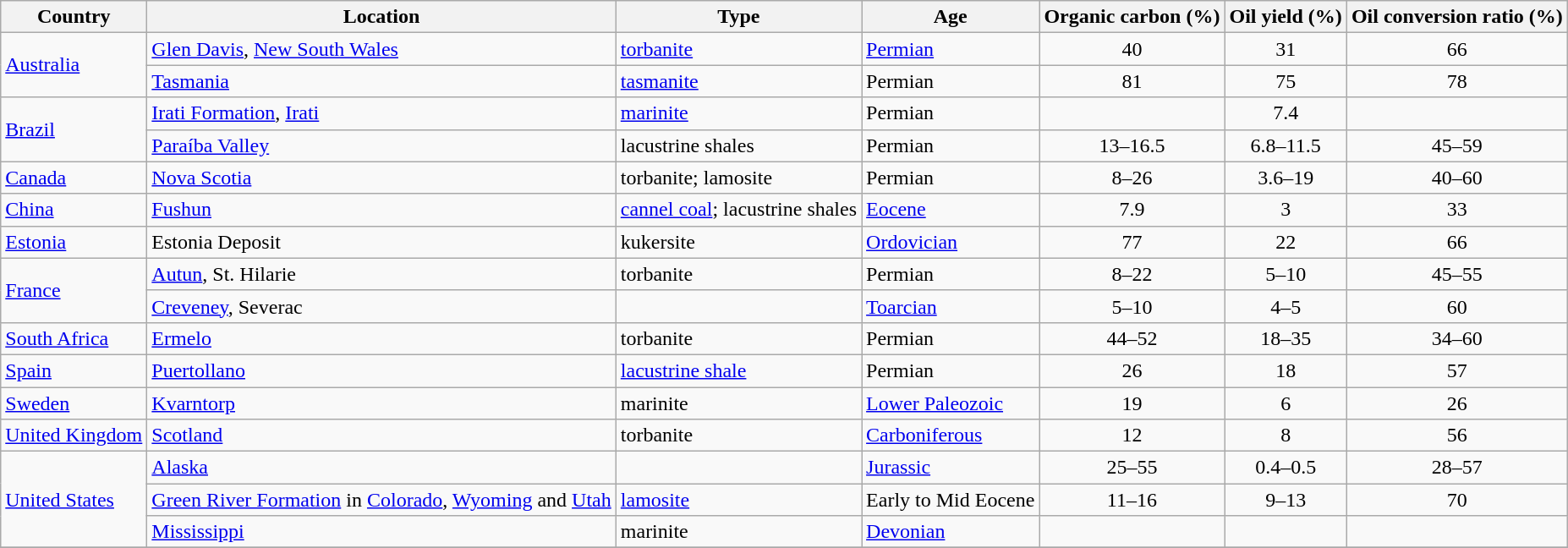<table class="wikitable sortable" style="margin:left">
<tr>
<th>Country</th>
<th>Location</th>
<th>Type</th>
<th>Age</th>
<th>Organic carbon (%)</th>
<th>Oil yield (%)</th>
<th>Oil conversion ratio (%)</th>
</tr>
<tr>
<td rowspan=2><a href='#'>Australia</a></td>
<td><a href='#'>Glen Davis</a>, <a href='#'>New South Wales</a></td>
<td><a href='#'>torbanite</a></td>
<td><a href='#'>Permian</a></td>
<td align="center">40</td>
<td align="center">31</td>
<td align="center">66</td>
</tr>
<tr>
<td><a href='#'>Tasmania</a></td>
<td><a href='#'>tasmanite</a></td>
<td>Permian</td>
<td align="center">81</td>
<td align="center">75</td>
<td align="center">78</td>
</tr>
<tr>
<td rowspan=2><a href='#'>Brazil</a></td>
<td><a href='#'>Irati Formation</a>, <a href='#'>Irati</a></td>
<td><a href='#'>marinite</a></td>
<td>Permian</td>
<td align="center"></td>
<td align="center">7.4</td>
<td align="center"></td>
</tr>
<tr>
<td><a href='#'>Paraíba Valley</a></td>
<td>lacustrine shales</td>
<td>Permian</td>
<td align="center">13–16.5</td>
<td align="center">6.8–11.5</td>
<td align="center">45–59</td>
</tr>
<tr>
<td><a href='#'>Canada</a></td>
<td><a href='#'>Nova Scotia</a></td>
<td>torbanite; lamosite</td>
<td>Permian</td>
<td align="center">8–26</td>
<td align="center">3.6–19</td>
<td align="center">40–60</td>
</tr>
<tr>
<td><a href='#'>China</a></td>
<td><a href='#'>Fushun</a></td>
<td><a href='#'>cannel coal</a>; lacustrine shales</td>
<td><a href='#'>Eocene</a></td>
<td align="center">7.9</td>
<td align="center">3</td>
<td align="center">33</td>
</tr>
<tr>
<td><a href='#'>Estonia</a></td>
<td>Estonia Deposit</td>
<td>kukersite</td>
<td><a href='#'>Ordovician</a></td>
<td align="center">77</td>
<td align="center">22</td>
<td align="center">66</td>
</tr>
<tr>
<td rowspan=2><a href='#'>France</a></td>
<td><a href='#'>Autun</a>, St. Hilarie</td>
<td>torbanite</td>
<td>Permian</td>
<td align="center">8–22</td>
<td align="center">5–10</td>
<td align="center">45–55</td>
</tr>
<tr>
<td><a href='#'>Creveney</a>, Severac</td>
<td></td>
<td><a href='#'>Toarcian</a></td>
<td align="center">5–10</td>
<td align="center">4–5</td>
<td align="center">60</td>
</tr>
<tr>
<td><a href='#'>South Africa</a></td>
<td><a href='#'>Ermelo</a></td>
<td>torbanite</td>
<td>Permian</td>
<td align="center">44–52</td>
<td align="center">18–35</td>
<td align="center">34–60</td>
</tr>
<tr>
<td><a href='#'>Spain</a></td>
<td><a href='#'>Puertollano</a></td>
<td><a href='#'>lacustrine shale</a></td>
<td>Permian</td>
<td align="center">26</td>
<td align="center">18</td>
<td align="center">57</td>
</tr>
<tr>
<td><a href='#'>Sweden</a></td>
<td><a href='#'>Kvarntorp</a></td>
<td>marinite</td>
<td><a href='#'>Lower Paleozoic</a></td>
<td align="center">19</td>
<td align="center">6</td>
<td align="center">26</td>
</tr>
<tr>
<td><a href='#'>United Kingdom</a></td>
<td><a href='#'>Scotland</a></td>
<td>torbanite</td>
<td><a href='#'>Carboniferous</a></td>
<td align="center">12</td>
<td align="center">8</td>
<td align="center">56</td>
</tr>
<tr>
<td rowspan=3><a href='#'>United States</a></td>
<td><a href='#'>Alaska</a></td>
<td></td>
<td><a href='#'>Jurassic</a></td>
<td align="center">25–55</td>
<td align="center">0.4–0.5</td>
<td align="center">28–57</td>
</tr>
<tr>
<td><a href='#'>Green River Formation</a> in <a href='#'>Colorado</a>, <a href='#'>Wyoming</a> and <a href='#'>Utah</a></td>
<td><a href='#'>lamosite</a></td>
<td>Early to Mid Eocene</td>
<td align="center">11–16</td>
<td align="center">9–13</td>
<td align="center">70</td>
</tr>
<tr>
<td><a href='#'>Mississippi</a></td>
<td>marinite</td>
<td><a href='#'>Devonian</a></td>
<td align="center"></td>
<td align="center"></td>
<td align="center"></td>
</tr>
<tr>
</tr>
</table>
